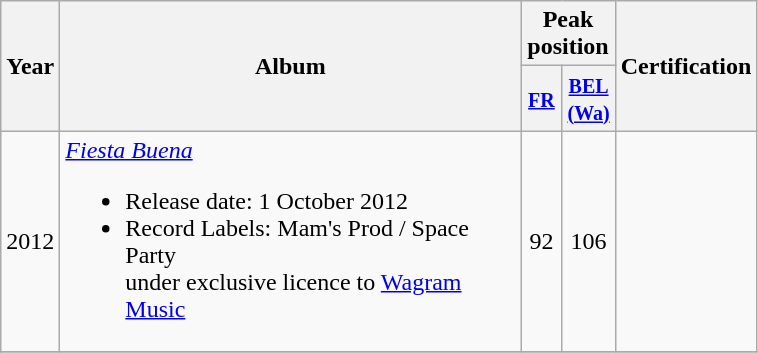<table class="wikitable">
<tr>
<th align="center" rowspan="2" width="10">Year</th>
<th align="center" rowspan="2" width="300">Album</th>
<th align="center" colspan="2">Peak position</th>
<th align="center" rowspan="2" width="50">Certification</th>
</tr>
<tr>
<th width="20"><small><a href='#'>FR</a><br></small></th>
<th width="20"><small><a href='#'>BEL <br>(Wa)</a><br></small></th>
</tr>
<tr>
<td align="center" rowspan="1">2012</td>
<td><em><a href='#'>Fiesta Buena</a></em><br><ul><li>Release date: 1 October 2012</li><li>Record Labels: Mam's Prod / Space Party <br>under exclusive licence to <a href='#'>Wagram Music</a></li></ul></td>
<td align="center">92</td>
<td align="center">106</td>
<td align="center"></td>
</tr>
<tr>
</tr>
</table>
